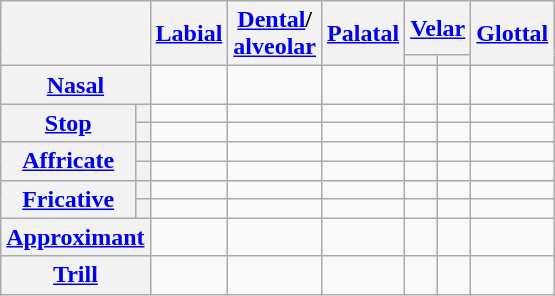<table class="wikitable" style="text-align:center;">
<tr>
<th rowspan=2 colspan=2></th>
<th rowspan=2><a href='#'>Labial</a></th>
<th rowspan=2><a href='#'>Dental</a>/<br><a href='#'>alveolar</a></th>
<th rowspan=2><a href='#'>Palatal</a></th>
<th colspan=2><a href='#'>Velar</a></th>
<th rowspan=2><a href='#'>Glottal</a></th>
</tr>
<tr style="font-size: x-small;">
<th></th>
<th></th>
</tr>
<tr>
<th colspan=2><a href='#'>Nasal</a></th>
<td></td>
<td></td>
<td></td>
<td></td>
<td></td>
<td></td>
</tr>
<tr>
<th rowspan="2"><a href='#'>Stop</a></th>
<th></th>
<td></td>
<td></td>
<td></td>
<td></td>
<td></td>
<td></td>
</tr>
<tr>
<th></th>
<td></td>
<td></td>
<td></td>
<td></td>
<td></td>
<td></td>
</tr>
<tr>
<th rowspan="2"><a href='#'>Affricate</a></th>
<th></th>
<td></td>
<td></td>
<td></td>
<td></td>
<td></td>
<td></td>
</tr>
<tr>
<th></th>
<td></td>
<td></td>
<td></td>
<td></td>
<td></td>
<td></td>
</tr>
<tr>
<th rowspan=2><a href='#'>Fricative</a></th>
<th></th>
<td></td>
<td></td>
<td></td>
<td></td>
<td></td>
<td></td>
</tr>
<tr>
<th></th>
<td></td>
<td></td>
<td></td>
<td></td>
<td></td>
<td></td>
</tr>
<tr>
<th colspan=2><a href='#'>Approximant</a></th>
<td></td>
<td></td>
<td></td>
<td></td>
<td></td>
<td></td>
</tr>
<tr>
<th colspan=2><a href='#'>Trill</a></th>
<td></td>
<td></td>
<td></td>
<td></td>
<td></td>
<td></td>
</tr>
</table>
